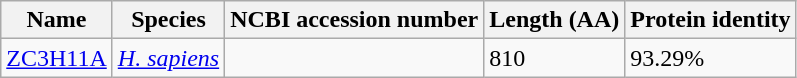<table class="wikitable">
<tr>
<th>Name</th>
<th>Species</th>
<th>NCBI accession number</th>
<th>Length (AA)</th>
<th>Protein identity</th>
</tr>
<tr>
<td><a href='#'>ZC3H11A</a></td>
<td><em><a href='#'>H. sapiens</a></em></td>
<td></td>
<td>810</td>
<td>93.29%</td>
</tr>
</table>
